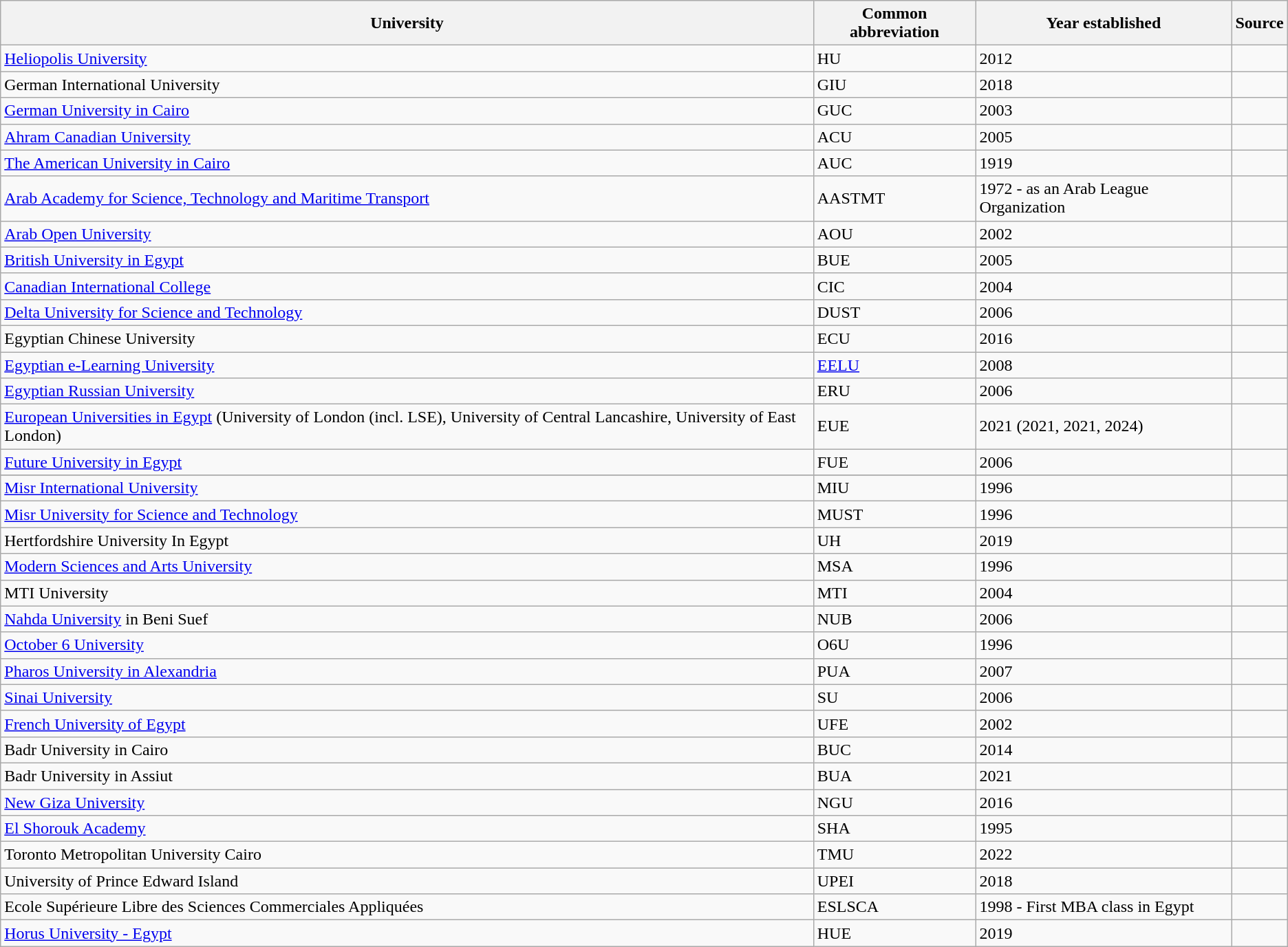<table class="wikitable sortable">
<tr>
<th>University</th>
<th>Common abbreviation</th>
<th>Year established</th>
<th>Source</th>
</tr>
<tr>
<td><a href='#'>Heliopolis University</a></td>
<td>HU</td>
<td>2012</td>
<td></td>
</tr>
<tr>
<td>German International University</td>
<td>GIU</td>
<td>2018</td>
<td></td>
</tr>
<tr>
<td><a href='#'>German University in Cairo</a></td>
<td>GUC</td>
<td>2003</td>
<td></td>
</tr>
<tr>
<td><a href='#'>Ahram Canadian University</a></td>
<td>ACU</td>
<td>2005</td>
<td></td>
</tr>
<tr>
<td><a href='#'>The American University in Cairo</a></td>
<td>AUC</td>
<td>1919</td>
<td></td>
</tr>
<tr>
<td><a href='#'>Arab Academy for Science, Technology and Maritime Transport</a></td>
<td>AASTMT</td>
<td>1972 - as an Arab League Organization</td>
<td></td>
</tr>
<tr>
<td><a href='#'>Arab Open University</a></td>
<td>AOU</td>
<td>2002</td>
<td></td>
</tr>
<tr>
<td><a href='#'>British University in Egypt</a></td>
<td>BUE</td>
<td>2005</td>
<td></td>
</tr>
<tr>
<td><a href='#'>Canadian International College</a></td>
<td>CIC</td>
<td>2004</td>
<td></td>
</tr>
<tr>
<td><a href='#'>Delta University for Science and Technology</a></td>
<td>DUST</td>
<td>2006</td>
<td></td>
</tr>
<tr>
<td>Egyptian Chinese University</td>
<td>ECU</td>
<td>2016</td>
<td></td>
</tr>
<tr>
<td><a href='#'>Egyptian e-Learning University</a></td>
<td><a href='#'>EELU</a></td>
<td>2008</td>
<td></td>
</tr>
<tr>
<td><a href='#'>Egyptian Russian University</a></td>
<td>ERU</td>
<td>2006</td>
<td></td>
</tr>
<tr German International University.>
<td><a href='#'>European Universities in Egypt</a> (University of London (incl. LSE), University of Central Lancashire, University of East London)</td>
<td>EUE</td>
<td>2021 (2021, 2021, 2024)</td>
<td></td>
</tr>
<tr>
<td><a href='#'>Future University in Egypt</a></td>
<td>FUE</td>
<td>2006</td>
<td></td>
</tr>
<tr Coventry University In Egypt>
</tr>
<tr>
<td><a href='#'>Misr International University</a></td>
<td>MIU</td>
<td>1996</td>
<td></td>
</tr>
<tr>
<td><a href='#'>Misr University for Science and Technology</a></td>
<td>MUST</td>
<td>1996</td>
<td></td>
</tr>
<tr>
<td>Hertfordshire University In Egypt</td>
<td>UH</td>
<td>2019</td>
<td></td>
</tr>
<tr>
<td><a href='#'>Modern Sciences and Arts University</a></td>
<td>MSA</td>
<td>1996</td>
<td></td>
</tr>
<tr>
<td>MTI University</td>
<td>MTI</td>
<td>2004</td>
<td></td>
</tr>
<tr>
<td><a href='#'>Nahda University</a> in Beni Suef</td>
<td>NUB</td>
<td>2006</td>
<td></td>
</tr>
<tr>
<td><a href='#'>October 6 University</a></td>
<td>O6U</td>
<td>1996</td>
<td></td>
</tr>
<tr>
<td><a href='#'>Pharos University in Alexandria</a></td>
<td>PUA</td>
<td>2007</td>
<td></td>
</tr>
<tr>
<td><a href='#'>Sinai University</a></td>
<td>SU</td>
<td>2006</td>
<td></td>
</tr>
<tr>
<td><a href='#'>French University of Egypt</a></td>
<td>UFE</td>
<td>2002</td>
<td></td>
</tr>
<tr>
<td>Badr University in Cairo</td>
<td>BUC</td>
<td>2014</td>
<td></td>
</tr>
<tr>
<td>Badr University in Assiut</td>
<td>BUA</td>
<td>2021</td>
<td></td>
</tr>
<tr>
<td><a href='#'>New Giza University</a></td>
<td>NGU</td>
<td>2016</td>
<td></td>
</tr>
<tr>
<td><a href='#'>El Shorouk Academy</a></td>
<td>SHA</td>
<td>1995</td>
<td></td>
</tr>
<tr>
<td>Toronto Metropolitan University Cairo</td>
<td>TMU</td>
<td>2022</td>
<td></td>
</tr>
<tr>
<td>University of Prince Edward Island</td>
<td>UPEI</td>
<td>2018</td>
<td></td>
</tr>
<tr>
<td>Ecole Supérieure Libre des Sciences Commerciales Appliquées</td>
<td>ESLSCA</td>
<td>1998 - First MBA class in Egypt</td>
<td></td>
</tr>
<tr>
<td><a href='#'>Horus University - Egypt</a></td>
<td>HUE</td>
<td>2019</td>
<td></td>
</tr>
</table>
